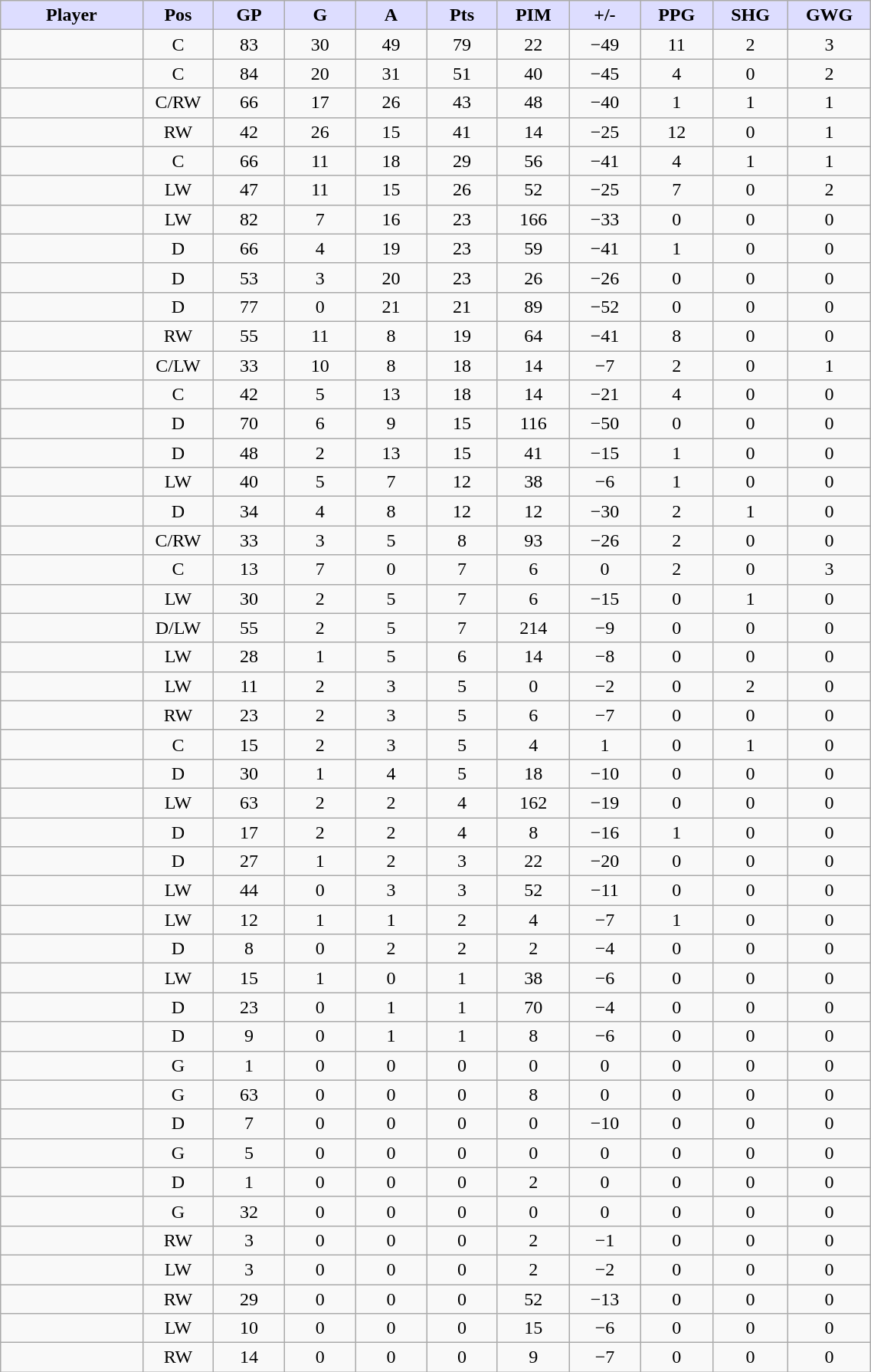<table style="width:60%;" class="wikitable sortable">
<tr style="text-align:center;">
<th style="background:#ddf; width:10%;">Player</th>
<th style="background:#ddf; width:3%;" title="Position">Pos</th>
<th style="background:#ddf; width:5%;" title="Games played">GP</th>
<th style="background:#ddf; width:5%;" title="Goals">G</th>
<th style="background:#ddf; width:5%;" title="Assists">A</th>
<th style="background:#ddf; width:5%;" title="Points">Pts</th>
<th style="background:#ddf; width:5%;" title="Penalties in Minutes">PIM</th>
<th style="background:#ddf; width:5%;" title="Plus/minus">+/-</th>
<th style="background:#ddf; width:5%;" title="Power play goals">PPG</th>
<th style="background:#ddf; width:5%;" title="Short-handed goals">SHG</th>
<th style="background:#ddf; width:5%;" title="Game-winning goals">GWG</th>
</tr>
<tr style="text-align:center;">
<td style="text-align:right;"></td>
<td>C</td>
<td>83</td>
<td>30</td>
<td>49</td>
<td>79</td>
<td>22</td>
<td>−49</td>
<td>11</td>
<td>2</td>
<td>3</td>
</tr>
<tr style="text-align:center;">
<td style="text-align:right;"></td>
<td>C</td>
<td>84</td>
<td>20</td>
<td>31</td>
<td>51</td>
<td>40</td>
<td>−45</td>
<td>4</td>
<td>0</td>
<td>2</td>
</tr>
<tr style="text-align:center;">
<td style="text-align:right;"></td>
<td>C/RW</td>
<td>66</td>
<td>17</td>
<td>26</td>
<td>43</td>
<td>48</td>
<td>−40</td>
<td>1</td>
<td>1</td>
<td>1</td>
</tr>
<tr style="text-align:center;">
<td style="text-align:right;"></td>
<td>RW</td>
<td>42</td>
<td>26</td>
<td>15</td>
<td>41</td>
<td>14</td>
<td>−25</td>
<td>12</td>
<td>0</td>
<td>1</td>
</tr>
<tr style="text-align:center;">
<td style="text-align:right;"></td>
<td>C</td>
<td>66</td>
<td>11</td>
<td>18</td>
<td>29</td>
<td>56</td>
<td>−41</td>
<td>4</td>
<td>1</td>
<td>1</td>
</tr>
<tr style="text-align:center;">
<td style="text-align:right;"></td>
<td>LW</td>
<td>47</td>
<td>11</td>
<td>15</td>
<td>26</td>
<td>52</td>
<td>−25</td>
<td>7</td>
<td>0</td>
<td>2</td>
</tr>
<tr style="text-align:center;">
<td style="text-align:right;"></td>
<td>LW</td>
<td>82</td>
<td>7</td>
<td>16</td>
<td>23</td>
<td>166</td>
<td>−33</td>
<td>0</td>
<td>0</td>
<td>0</td>
</tr>
<tr style="text-align:center;">
<td style="text-align:right;"></td>
<td>D</td>
<td>66</td>
<td>4</td>
<td>19</td>
<td>23</td>
<td>59</td>
<td>−41</td>
<td>1</td>
<td>0</td>
<td>0</td>
</tr>
<tr style="text-align:center;">
<td style="text-align:right;"></td>
<td>D</td>
<td>53</td>
<td>3</td>
<td>20</td>
<td>23</td>
<td>26</td>
<td>−26</td>
<td>0</td>
<td>0</td>
<td>0</td>
</tr>
<tr style="text-align:center;">
<td style="text-align:right;"></td>
<td>D</td>
<td>77</td>
<td>0</td>
<td>21</td>
<td>21</td>
<td>89</td>
<td>−52</td>
<td>0</td>
<td>0</td>
<td>0</td>
</tr>
<tr style="text-align:center;">
<td style="text-align:right;"></td>
<td>RW</td>
<td>55</td>
<td>11</td>
<td>8</td>
<td>19</td>
<td>64</td>
<td>−41</td>
<td>8</td>
<td>0</td>
<td>0</td>
</tr>
<tr style="text-align:center;">
<td style="text-align:right;"></td>
<td>C/LW</td>
<td>33</td>
<td>10</td>
<td>8</td>
<td>18</td>
<td>14</td>
<td>−7</td>
<td>2</td>
<td>0</td>
<td>1</td>
</tr>
<tr style="text-align:center;">
<td style="text-align:right;"></td>
<td>C</td>
<td>42</td>
<td>5</td>
<td>13</td>
<td>18</td>
<td>14</td>
<td>−21</td>
<td>4</td>
<td>0</td>
<td>0</td>
</tr>
<tr style="text-align:center;">
<td style="text-align:right;"></td>
<td>D</td>
<td>70</td>
<td>6</td>
<td>9</td>
<td>15</td>
<td>116</td>
<td>−50</td>
<td>0</td>
<td>0</td>
<td>0</td>
</tr>
<tr style="text-align:center;">
<td style="text-align:right;"></td>
<td>D</td>
<td>48</td>
<td>2</td>
<td>13</td>
<td>15</td>
<td>41</td>
<td>−15</td>
<td>1</td>
<td>0</td>
<td>0</td>
</tr>
<tr style="text-align:center;">
<td style="text-align:right;"></td>
<td>LW</td>
<td>40</td>
<td>5</td>
<td>7</td>
<td>12</td>
<td>38</td>
<td>−6</td>
<td>1</td>
<td>0</td>
<td>0</td>
</tr>
<tr style="text-align:center;">
<td style="text-align:right;"></td>
<td>D</td>
<td>34</td>
<td>4</td>
<td>8</td>
<td>12</td>
<td>12</td>
<td>−30</td>
<td>2</td>
<td>1</td>
<td>0</td>
</tr>
<tr style="text-align:center;">
<td style="text-align:right;"></td>
<td>C/RW</td>
<td>33</td>
<td>3</td>
<td>5</td>
<td>8</td>
<td>93</td>
<td>−26</td>
<td>2</td>
<td>0</td>
<td>0</td>
</tr>
<tr style="text-align:center;">
<td style="text-align:right;"></td>
<td>C</td>
<td>13</td>
<td>7</td>
<td>0</td>
<td>7</td>
<td>6</td>
<td>0</td>
<td>2</td>
<td>0</td>
<td>3</td>
</tr>
<tr style="text-align:center;">
<td style="text-align:right;"></td>
<td>LW</td>
<td>30</td>
<td>2</td>
<td>5</td>
<td>7</td>
<td>6</td>
<td>−15</td>
<td>0</td>
<td>1</td>
<td>0</td>
</tr>
<tr style="text-align:center;">
<td style="text-align:right;"></td>
<td>D/LW</td>
<td>55</td>
<td>2</td>
<td>5</td>
<td>7</td>
<td>214</td>
<td>−9</td>
<td>0</td>
<td>0</td>
<td>0</td>
</tr>
<tr style="text-align:center;">
<td style="text-align:right;"></td>
<td>LW</td>
<td>28</td>
<td>1</td>
<td>5</td>
<td>6</td>
<td>14</td>
<td>−8</td>
<td>0</td>
<td>0</td>
<td>0</td>
</tr>
<tr style="text-align:center;">
<td style="text-align:right;"></td>
<td>LW</td>
<td>11</td>
<td>2</td>
<td>3</td>
<td>5</td>
<td>0</td>
<td>−2</td>
<td>0</td>
<td>2</td>
<td>0</td>
</tr>
<tr style="text-align:center;">
<td style="text-align:right;"></td>
<td>RW</td>
<td>23</td>
<td>2</td>
<td>3</td>
<td>5</td>
<td>6</td>
<td>−7</td>
<td>0</td>
<td>0</td>
<td>0</td>
</tr>
<tr style="text-align:center;">
<td style="text-align:right;"></td>
<td>C</td>
<td>15</td>
<td>2</td>
<td>3</td>
<td>5</td>
<td>4</td>
<td>1</td>
<td>0</td>
<td>1</td>
<td>0</td>
</tr>
<tr style="text-align:center;">
<td style="text-align:right;"></td>
<td>D</td>
<td>30</td>
<td>1</td>
<td>4</td>
<td>5</td>
<td>18</td>
<td>−10</td>
<td>0</td>
<td>0</td>
<td>0</td>
</tr>
<tr style="text-align:center;">
<td style="text-align:right;"></td>
<td>LW</td>
<td>63</td>
<td>2</td>
<td>2</td>
<td>4</td>
<td>162</td>
<td>−19</td>
<td>0</td>
<td>0</td>
<td>0</td>
</tr>
<tr style="text-align:center;">
<td style="text-align:right;"></td>
<td>D</td>
<td>17</td>
<td>2</td>
<td>2</td>
<td>4</td>
<td>8</td>
<td>−16</td>
<td>1</td>
<td>0</td>
<td>0</td>
</tr>
<tr style="text-align:center;">
<td style="text-align:right;"></td>
<td>D</td>
<td>27</td>
<td>1</td>
<td>2</td>
<td>3</td>
<td>22</td>
<td>−20</td>
<td>0</td>
<td>0</td>
<td>0</td>
</tr>
<tr style="text-align:center;">
<td style="text-align:right;"></td>
<td>LW</td>
<td>44</td>
<td>0</td>
<td>3</td>
<td>3</td>
<td>52</td>
<td>−11</td>
<td>0</td>
<td>0</td>
<td>0</td>
</tr>
<tr style="text-align:center;">
<td style="text-align:right;"></td>
<td>LW</td>
<td>12</td>
<td>1</td>
<td>1</td>
<td>2</td>
<td>4</td>
<td>−7</td>
<td>1</td>
<td>0</td>
<td>0</td>
</tr>
<tr style="text-align:center;">
<td style="text-align:right;"></td>
<td>D</td>
<td>8</td>
<td>0</td>
<td>2</td>
<td>2</td>
<td>2</td>
<td>−4</td>
<td>0</td>
<td>0</td>
<td>0</td>
</tr>
<tr style="text-align:center;">
<td style="text-align:right;"></td>
<td>LW</td>
<td>15</td>
<td>1</td>
<td>0</td>
<td>1</td>
<td>38</td>
<td>−6</td>
<td>0</td>
<td>0</td>
<td>0</td>
</tr>
<tr style="text-align:center;">
<td style="text-align:right;"></td>
<td>D</td>
<td>23</td>
<td>0</td>
<td>1</td>
<td>1</td>
<td>70</td>
<td>−4</td>
<td>0</td>
<td>0</td>
<td>0</td>
</tr>
<tr style="text-align:center;">
<td style="text-align:right;"></td>
<td>D</td>
<td>9</td>
<td>0</td>
<td>1</td>
<td>1</td>
<td>8</td>
<td>−6</td>
<td>0</td>
<td>0</td>
<td>0</td>
</tr>
<tr style="text-align:center;">
<td style="text-align:right;"></td>
<td>G</td>
<td>1</td>
<td>0</td>
<td>0</td>
<td>0</td>
<td>0</td>
<td>0</td>
<td>0</td>
<td>0</td>
<td>0</td>
</tr>
<tr style="text-align:center;">
<td style="text-align:right;"></td>
<td>G</td>
<td>63</td>
<td>0</td>
<td>0</td>
<td>0</td>
<td>8</td>
<td>0</td>
<td>0</td>
<td>0</td>
<td>0</td>
</tr>
<tr style="text-align:center;">
<td style="text-align:right;"></td>
<td>D</td>
<td>7</td>
<td>0</td>
<td>0</td>
<td>0</td>
<td>0</td>
<td>−10</td>
<td>0</td>
<td>0</td>
<td>0</td>
</tr>
<tr style="text-align:center;">
<td style="text-align:right;"></td>
<td>G</td>
<td>5</td>
<td>0</td>
<td>0</td>
<td>0</td>
<td>0</td>
<td>0</td>
<td>0</td>
<td>0</td>
<td>0</td>
</tr>
<tr style="text-align:center;">
<td style="text-align:right;"></td>
<td>D</td>
<td>1</td>
<td>0</td>
<td>0</td>
<td>0</td>
<td>2</td>
<td>0</td>
<td>0</td>
<td>0</td>
<td>0</td>
</tr>
<tr style="text-align:center;">
<td style="text-align:right;"></td>
<td>G</td>
<td>32</td>
<td>0</td>
<td>0</td>
<td>0</td>
<td>0</td>
<td>0</td>
<td>0</td>
<td>0</td>
<td>0</td>
</tr>
<tr style="text-align:center;">
<td style="text-align:right;"></td>
<td>RW</td>
<td>3</td>
<td>0</td>
<td>0</td>
<td>0</td>
<td>2</td>
<td>−1</td>
<td>0</td>
<td>0</td>
<td>0</td>
</tr>
<tr style="text-align:center;">
<td style="text-align:right;"></td>
<td>LW</td>
<td>3</td>
<td>0</td>
<td>0</td>
<td>0</td>
<td>2</td>
<td>−2</td>
<td>0</td>
<td>0</td>
<td>0</td>
</tr>
<tr style="text-align:center;">
<td style="text-align:right;"></td>
<td>RW</td>
<td>29</td>
<td>0</td>
<td>0</td>
<td>0</td>
<td>52</td>
<td>−13</td>
<td>0</td>
<td>0</td>
<td>0</td>
</tr>
<tr style="text-align:center;">
<td style="text-align:right;"></td>
<td>LW</td>
<td>10</td>
<td>0</td>
<td>0</td>
<td>0</td>
<td>15</td>
<td>−6</td>
<td>0</td>
<td>0</td>
<td>0</td>
</tr>
<tr style="text-align:center;">
<td style="text-align:right;"></td>
<td>RW</td>
<td>14</td>
<td>0</td>
<td>0</td>
<td>0</td>
<td>9</td>
<td>−7</td>
<td>0</td>
<td>0</td>
<td>0</td>
</tr>
</table>
